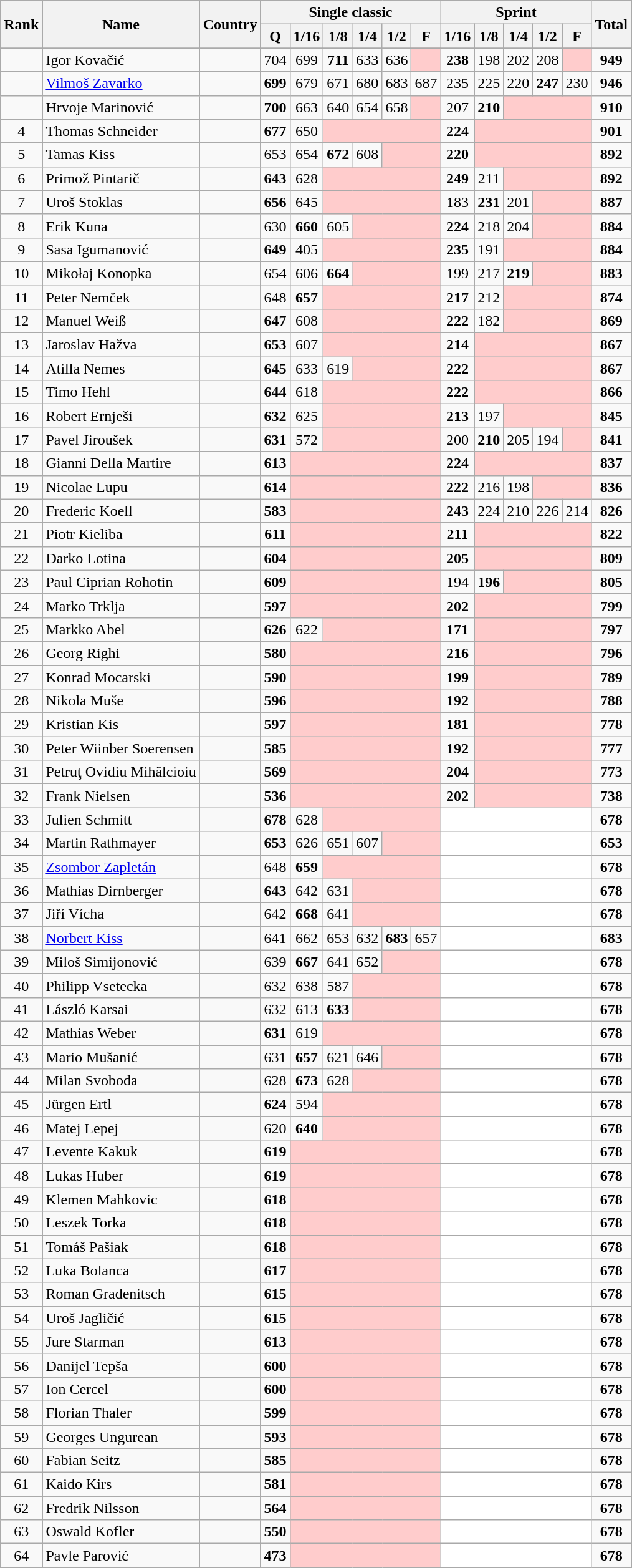<table class="wikitable sortable" style="text-align:center">
<tr>
<th rowspan=2>Rank</th>
<th rowspan=2>Name</th>
<th rowspan=2>Country</th>
<th colspan=6>Single classic</th>
<th colspan=5>Sprint</th>
<th rowspan=2>Total</th>
</tr>
<tr>
<th><span><abbr>Q</abbr></span></th>
<th>1/16</th>
<th>1/8</th>
<th>1/4</th>
<th>1/2</th>
<th><span><abbr>F</abbr></span></th>
<th>1/16</th>
<th>1/8</th>
<th>1/4</th>
<th>1/2</th>
<th><span><abbr>F</abbr></span></th>
</tr>
<tr>
</tr>
<tr>
<td></td>
<td align="left">Igor Kovačić</td>
<td align="left"></td>
<td>704</td>
<td>699</td>
<td><strong>711</strong></td>
<td>633</td>
<td>636</td>
<td bgcolor=ffcccc> </td>
<td><strong>238</strong></td>
<td>198</td>
<td>202</td>
<td>208</td>
<td bgcolor=ffcccc> </td>
<td><strong>949</strong></td>
</tr>
<tr>
<td></td>
<td align="left"><a href='#'>Vilmoš Zavarko</a></td>
<td align="left"></td>
<td><strong>699</strong></td>
<td>679</td>
<td>671</td>
<td>680</td>
<td>683</td>
<td>687</td>
<td>235</td>
<td>225</td>
<td>220</td>
<td><strong>247</strong></td>
<td>230</td>
<td><strong>946</strong></td>
</tr>
<tr>
<td></td>
<td align="left">Hrvoje Marinović</td>
<td align="left"></td>
<td><strong>700</strong></td>
<td>663</td>
<td>640</td>
<td>654</td>
<td>658</td>
<td bgcolor=ffcccc> </td>
<td>207</td>
<td><strong>210</strong></td>
<td bgcolor=ffcccc colspan=3> </td>
<td><strong>910</strong></td>
</tr>
<tr>
<td>4</td>
<td align="left">Thomas Schneider</td>
<td align="left"></td>
<td><strong>677</strong></td>
<td>650</td>
<td bgcolor=ffcccc colspan=4> </td>
<td><strong>224</strong></td>
<td bgcolor=ffcccc colspan=4> </td>
<td><strong>901</strong></td>
</tr>
<tr>
<td>5</td>
<td align="left">Tamas Kiss</td>
<td align="left"></td>
<td>653</td>
<td>654</td>
<td><strong>672</strong></td>
<td>608</td>
<td bgcolor=ffcccc colspan=2> </td>
<td><strong>220</strong></td>
<td bgcolor=ffcccc colspan=4> </td>
<td><strong>892</strong></td>
</tr>
<tr>
<td>6</td>
<td align="left">Primož Pintarič</td>
<td align="left"></td>
<td><strong>643</strong></td>
<td>628</td>
<td bgcolor=ffcccc colspan=4> </td>
<td><strong>249</strong></td>
<td>211</td>
<td bgcolor=ffcccc colspan=3> </td>
<td><strong>892</strong></td>
</tr>
<tr>
<td>7</td>
<td align="left">Uroš Stoklas</td>
<td align="left"></td>
<td><strong>656</strong></td>
<td>645</td>
<td bgcolor=ffcccc colspan=4> </td>
<td>183</td>
<td><strong>231</strong></td>
<td>201</td>
<td bgcolor=ffcccc colspan=2> </td>
<td><strong>887</strong></td>
</tr>
<tr>
<td>8</td>
<td align="left">Erik Kuna</td>
<td align="left"></td>
<td>630</td>
<td><strong>660</strong></td>
<td>605</td>
<td bgcolor=ffcccc colspan=3> </td>
<td><strong>224</strong></td>
<td>218</td>
<td>204</td>
<td bgcolor=ffcccc colspan=2> </td>
<td><strong>884</strong></td>
</tr>
<tr>
<td>9</td>
<td align="left">Sasa Igumanović</td>
<td align="left"></td>
<td><strong>649</strong></td>
<td>405</td>
<td bgcolor=ffcccc colspan=4> </td>
<td><strong>235</strong></td>
<td>191</td>
<td bgcolor=ffcccc colspan=3> </td>
<td><strong>884</strong></td>
</tr>
<tr>
<td>10</td>
<td align="left">Mikołaj Konopka</td>
<td align="left"></td>
<td>654</td>
<td>606</td>
<td><strong>664</strong></td>
<td bgcolor=ffcccc colspan=3> </td>
<td>199</td>
<td>217</td>
<td><strong>219</strong></td>
<td bgcolor=ffcccc colspan=2> </td>
<td><strong>883</strong></td>
</tr>
<tr>
<td>11</td>
<td align="left">Peter Nemček</td>
<td align="left"></td>
<td>648</td>
<td><strong>657</strong></td>
<td bgcolor=ffcccc colspan=4> </td>
<td><strong>217</strong></td>
<td>212</td>
<td bgcolor=ffcccc colspan=3> </td>
<td><strong>874</strong></td>
</tr>
<tr>
<td>12</td>
<td align="left">Manuel Weiß</td>
<td align="left"></td>
<td><strong>647</strong></td>
<td>608</td>
<td bgcolor=ffcccc colspan=4> </td>
<td><strong>222</strong></td>
<td>182</td>
<td bgcolor=ffcccc colspan=3> </td>
<td><strong>869</strong></td>
</tr>
<tr>
<td>13</td>
<td align="left">Jaroslav Hažva</td>
<td align="left"></td>
<td><strong>653</strong></td>
<td>607</td>
<td bgcolor=ffcccc colspan=4> </td>
<td><strong>214</strong></td>
<td bgcolor=ffcccc colspan=4> </td>
<td><strong>867</strong></td>
</tr>
<tr>
<td>14</td>
<td align="left">Atilla Nemes</td>
<td align="left"></td>
<td><strong>645</strong></td>
<td>633</td>
<td>619</td>
<td bgcolor=ffcccc colspan=3> </td>
<td><strong>222</strong></td>
<td bgcolor=ffcccc colspan=4> </td>
<td><strong>867</strong></td>
</tr>
<tr>
<td>15</td>
<td align="left">Timo Hehl</td>
<td align="left"></td>
<td><strong>644</strong></td>
<td>618</td>
<td bgcolor=ffcccc colspan=4> </td>
<td><strong>222</strong></td>
<td bgcolor=ffcccc colspan=4> </td>
<td><strong>866</strong></td>
</tr>
<tr>
<td>16</td>
<td align="left">Robert Ernješi</td>
<td align="left"></td>
<td><strong>632</strong></td>
<td>625</td>
<td bgcolor=ffcccc colspan=4> </td>
<td><strong>213</strong></td>
<td>197</td>
<td bgcolor=ffcccc colspan=3> </td>
<td><strong>845</strong></td>
</tr>
<tr>
<td>17</td>
<td align="left">Pavel Jiroušek</td>
<td align="left"></td>
<td><strong>631</strong></td>
<td>572</td>
<td bgcolor=ffcccc colspan=4> </td>
<td>200</td>
<td><strong>210</strong></td>
<td>205</td>
<td>194</td>
<td bgcolor=ffcccc> </td>
<td><strong>841</strong></td>
</tr>
<tr>
<td>18</td>
<td align="left">Gianni Della Martire</td>
<td align="left"></td>
<td><strong>613</strong></td>
<td bgcolor=ffcccc colspan=5> </td>
<td><strong>224</strong></td>
<td bgcolor=ffcccc colspan=4> </td>
<td><strong>837</strong></td>
</tr>
<tr>
<td>19</td>
<td align="left">Nicolae Lupu</td>
<td align="left"></td>
<td><strong>614</strong></td>
<td bgcolor=ffcccc colspan=5> </td>
<td><strong>222</strong></td>
<td>216</td>
<td>198</td>
<td bgcolor=ffcccc colspan=2> </td>
<td><strong>836</strong></td>
</tr>
<tr>
<td>20</td>
<td align="left">Frederic Koell</td>
<td align="left"></td>
<td><strong>583</strong></td>
<td bgcolor=ffcccc colspan=5> </td>
<td><strong>243</strong></td>
<td>224</td>
<td>210</td>
<td>226</td>
<td>214</td>
<td><strong>826</strong></td>
</tr>
<tr>
<td>21</td>
<td align="left">Piotr Kieliba</td>
<td align="left"></td>
<td><strong>611</strong></td>
<td bgcolor=ffcccc colspan=5> </td>
<td><strong>211</strong></td>
<td bgcolor=ffcccc colspan=4> </td>
<td><strong>822</strong></td>
</tr>
<tr>
<td>22</td>
<td align="left">Darko Lotina</td>
<td align="left"></td>
<td><strong>604</strong></td>
<td bgcolor=ffcccc colspan=5> </td>
<td><strong>205</strong></td>
<td bgcolor=ffcccc colspan=4> </td>
<td><strong>809</strong></td>
</tr>
<tr>
<td>23</td>
<td align="left">Paul Ciprian Rohotin</td>
<td align="left"></td>
<td><strong>609</strong></td>
<td bgcolor=ffcccc colspan=5> </td>
<td>194</td>
<td><strong>196</strong></td>
<td bgcolor=ffcccc colspan=3> </td>
<td><strong>805</strong></td>
</tr>
<tr>
<td>24</td>
<td align="left">Marko Trklja</td>
<td align="left"></td>
<td><strong>597</strong></td>
<td bgcolor=ffcccc colspan=5> </td>
<td><strong>202</strong></td>
<td bgcolor=ffcccc colspan=4> </td>
<td><strong>799</strong></td>
</tr>
<tr>
<td>25</td>
<td align="left">Markko Abel</td>
<td align="left"></td>
<td><strong>626</strong></td>
<td>622</td>
<td bgcolor=ffcccc colspan=4> </td>
<td><strong>171</strong></td>
<td bgcolor=ffcccc colspan=4> </td>
<td><strong>797</strong></td>
</tr>
<tr>
<td>26</td>
<td align="left">Georg Righi</td>
<td align="left"></td>
<td><strong>580</strong></td>
<td bgcolor=ffcccc colspan=5> </td>
<td><strong>216</strong></td>
<td bgcolor=ffcccc colspan=4> </td>
<td><strong>796</strong></td>
</tr>
<tr>
<td>27</td>
<td align="left">Konrad Mocarski</td>
<td align="left"></td>
<td><strong>590</strong></td>
<td bgcolor=ffcccc colspan=5> </td>
<td><strong>199</strong></td>
<td bgcolor=ffcccc colspan=4> </td>
<td><strong>789</strong></td>
</tr>
<tr>
<td>28</td>
<td align="left">Nikola Muše</td>
<td align="left"></td>
<td><strong>596</strong></td>
<td bgcolor=ffcccc colspan=5> </td>
<td><strong>192</strong></td>
<td bgcolor=ffcccc colspan=4> </td>
<td><strong>788</strong></td>
</tr>
<tr>
<td>29</td>
<td align="left">Kristian Kis</td>
<td align="left"></td>
<td><strong>597</strong></td>
<td bgcolor=ffcccc colspan=5> </td>
<td><strong>181</strong></td>
<td bgcolor=ffcccc colspan=4> </td>
<td><strong>778</strong></td>
</tr>
<tr>
<td>30</td>
<td align="left">Peter Wiinber Soerensen</td>
<td align="left"></td>
<td><strong>585</strong></td>
<td bgcolor=ffcccc colspan=5> </td>
<td><strong>192</strong></td>
<td bgcolor=ffcccc colspan=4> </td>
<td><strong>777</strong></td>
</tr>
<tr>
<td>31</td>
<td align="left">Petruţ Ovidiu Mihălcioiu</td>
<td align="left"></td>
<td><strong>569</strong></td>
<td bgcolor=ffcccc colspan=5> </td>
<td><strong>204</strong></td>
<td bgcolor=ffcccc colspan=4> </td>
<td><strong>773</strong></td>
</tr>
<tr>
<td>32</td>
<td align="left">Frank Nielsen</td>
<td align="left"></td>
<td><strong>536</strong></td>
<td bgcolor=ffcccc colspan=5> </td>
<td><strong>202</strong></td>
<td bgcolor=ffcccc colspan=4> </td>
<td><strong>738</strong></td>
</tr>
<tr>
<td>33</td>
<td align="left">Julien Schmitt</td>
<td align="left"></td>
<td><strong>678</strong></td>
<td>628</td>
<td bgcolor=ffcccc colspan=4> </td>
<td bgcolor=ffffff colspan=5> </td>
<td><strong>678</strong></td>
</tr>
<tr>
<td>34</td>
<td align="left">Martin Rathmayer</td>
<td align="left"></td>
<td><strong>653</strong></td>
<td>626</td>
<td>651</td>
<td>607</td>
<td bgcolor=ffcccc colspan=2> </td>
<td bgcolor=ffffff colspan=5> </td>
<td><strong>653</strong></td>
</tr>
<tr>
<td>35</td>
<td align="left"><a href='#'>Zsombor Zapletán</a></td>
<td align="left"></td>
<td>648</td>
<td><strong>659</strong></td>
<td bgcolor=ffcccc colspan=4> </td>
<td bgcolor=ffffff colspan=5> </td>
<td><strong>678</strong></td>
</tr>
<tr>
<td>36</td>
<td align="left">Mathias Dirnberger</td>
<td align="left"></td>
<td><strong>643</strong></td>
<td>642</td>
<td>631</td>
<td bgcolor=ffcccc colspan=3> </td>
<td bgcolor=ffffff colspan=5> </td>
<td><strong>678</strong></td>
</tr>
<tr>
<td>37</td>
<td align="left">Jiří Vícha</td>
<td align="left"></td>
<td>642</td>
<td><strong>668</strong></td>
<td>641</td>
<td bgcolor=ffcccc colspan=3> </td>
<td bgcolor=ffffff colspan=5> </td>
<td><strong>678</strong></td>
</tr>
<tr>
<td>38</td>
<td align="left"><a href='#'>Norbert Kiss</a></td>
<td align="left"></td>
<td>641</td>
<td>662</td>
<td>653</td>
<td>632</td>
<td><strong>683</strong></td>
<td>657</td>
<td bgcolor=ffffff colspan=5> </td>
<td><strong>683</strong></td>
</tr>
<tr>
<td>39</td>
<td align="left">Miloš Simijonović</td>
<td align="left"></td>
<td>639</td>
<td><strong>667</strong></td>
<td>641</td>
<td>652</td>
<td bgcolor=ffcccc colspan=2> </td>
<td bgcolor=ffffff colspan=5> </td>
<td><strong>678</strong></td>
</tr>
<tr>
<td>40</td>
<td align="left">Philipp Vsetecka</td>
<td align="left"></td>
<td>632</td>
<td>638</td>
<td>587</td>
<td bgcolor=ffcccc colspan=3> </td>
<td bgcolor=ffffff colspan=5> </td>
<td><strong>678</strong></td>
</tr>
<tr>
<td>41</td>
<td align="left">László Karsai</td>
<td align="left"></td>
<td>632</td>
<td>613</td>
<td><strong>633</strong></td>
<td bgcolor=ffcccc colspan=3> </td>
<td bgcolor=ffffff colspan=5> </td>
<td><strong>678</strong></td>
</tr>
<tr>
<td>42</td>
<td align="left">Mathias Weber</td>
<td align="left"></td>
<td><strong>631</strong></td>
<td>619</td>
<td bgcolor=ffcccc colspan=4> </td>
<td bgcolor=ffffff colspan=5> </td>
<td><strong>678</strong></td>
</tr>
<tr>
<td>43</td>
<td align="left">Mario Mušanić</td>
<td align="left"></td>
<td>631</td>
<td><strong>657</strong></td>
<td>621</td>
<td>646</td>
<td bgcolor=ffcccc colspan=2> </td>
<td bgcolor=ffffff colspan=5> </td>
<td><strong>678</strong></td>
</tr>
<tr>
<td>44</td>
<td align="left">Milan Svoboda</td>
<td align="left"></td>
<td>628</td>
<td><strong>673</strong></td>
<td>628</td>
<td bgcolor=ffcccc colspan=3> </td>
<td bgcolor=ffffff colspan=5> </td>
<td><strong>678</strong></td>
</tr>
<tr>
<td>45</td>
<td align="left">Jürgen Ertl</td>
<td align="left"></td>
<td><strong>624</strong></td>
<td>594</td>
<td bgcolor=ffcccc colspan=4> </td>
<td bgcolor=ffffff colspan=5> </td>
<td><strong>678</strong></td>
</tr>
<tr>
<td>46</td>
<td align="left">Matej Lepej</td>
<td align="left"></td>
<td>620</td>
<td><strong>640</strong></td>
<td bgcolor=ffcccc colspan=4> </td>
<td bgcolor=ffffff colspan=5> </td>
<td><strong>678</strong></td>
</tr>
<tr>
<td>47</td>
<td align="left">Levente Kakuk</td>
<td align="left"></td>
<td><strong>619</strong></td>
<td bgcolor=ffcccc colspan=5> </td>
<td bgcolor=ffffff colspan=5> </td>
<td><strong>678</strong></td>
</tr>
<tr>
<td>48</td>
<td align="left">Lukas Huber</td>
<td align="left"></td>
<td><strong>619</strong></td>
<td bgcolor=ffcccc colspan=5> </td>
<td bgcolor=ffffff colspan=5> </td>
<td><strong>678</strong></td>
</tr>
<tr>
<td>49</td>
<td align="left">Klemen Mahkovic</td>
<td align="left"></td>
<td><strong>618</strong></td>
<td bgcolor=ffcccc colspan=5> </td>
<td bgcolor=ffffff colspan=5> </td>
<td><strong>678</strong></td>
</tr>
<tr>
<td>50</td>
<td align="left">Leszek Torka</td>
<td align="left"></td>
<td><strong>618</strong></td>
<td bgcolor=ffcccc colspan=5> </td>
<td bgcolor=ffffff colspan=5> </td>
<td><strong>678</strong></td>
</tr>
<tr>
<td>51</td>
<td align="left">Tomáš Pašiak</td>
<td align="left"></td>
<td><strong>618</strong></td>
<td bgcolor=ffcccc colspan=5> </td>
<td bgcolor=ffffff colspan=5> </td>
<td><strong>678</strong></td>
</tr>
<tr>
<td>52</td>
<td align="left">Luka Bolanca</td>
<td align="left"></td>
<td><strong>617</strong></td>
<td bgcolor=ffcccc colspan=5> </td>
<td bgcolor=ffffff colspan=5> </td>
<td><strong>678</strong></td>
</tr>
<tr>
<td>53</td>
<td align="left">Roman Gradenitsch</td>
<td align="left"></td>
<td><strong>615</strong></td>
<td bgcolor=ffcccc colspan=5> </td>
<td bgcolor=ffffff colspan=5> </td>
<td><strong>678</strong></td>
</tr>
<tr>
<td>54</td>
<td align="left">Uroš Jagličić</td>
<td align="left"></td>
<td><strong>615</strong></td>
<td bgcolor=ffcccc colspan=5> </td>
<td bgcolor=ffffff colspan=5> </td>
<td><strong>678</strong></td>
</tr>
<tr>
<td>55</td>
<td align="left">Jure Starman</td>
<td align="left"></td>
<td><strong>613</strong></td>
<td bgcolor=ffcccc colspan=5> </td>
<td bgcolor=ffffff colspan=5> </td>
<td><strong>678</strong></td>
</tr>
<tr>
<td>56</td>
<td align="left">Danijel Tepša</td>
<td align="left"></td>
<td><strong>600</strong></td>
<td bgcolor=ffcccc colspan=5> </td>
<td bgcolor=ffffff colspan=5> </td>
<td><strong>678</strong></td>
</tr>
<tr>
<td>57</td>
<td align="left">Ion Cercel</td>
<td align="left"></td>
<td><strong>600</strong></td>
<td bgcolor=ffcccc colspan=5> </td>
<td bgcolor=ffffff colspan=5> </td>
<td><strong>678</strong></td>
</tr>
<tr>
<td>58</td>
<td align="left">Florian Thaler</td>
<td align="left"></td>
<td><strong>599</strong></td>
<td bgcolor=ffcccc colspan=5> </td>
<td bgcolor=ffffff colspan=5> </td>
<td><strong>678</strong></td>
</tr>
<tr>
<td>59</td>
<td align="left">Georges Ungurean</td>
<td align="left"></td>
<td><strong>593</strong></td>
<td bgcolor=ffcccc colspan=5> </td>
<td bgcolor=ffffff colspan=5> </td>
<td><strong>678</strong></td>
</tr>
<tr>
<td>60</td>
<td align="left">Fabian Seitz</td>
<td align="left"></td>
<td><strong>585</strong></td>
<td bgcolor=ffcccc colspan=5> </td>
<td bgcolor=ffffff colspan=5> </td>
<td><strong>678</strong></td>
</tr>
<tr>
<td>61</td>
<td align="left">Kaido Kirs</td>
<td align="left"></td>
<td><strong>581</strong></td>
<td bgcolor=ffcccc colspan=5> </td>
<td bgcolor=ffffff colspan=5> </td>
<td><strong>678</strong></td>
</tr>
<tr>
<td>62</td>
<td align="left">Fredrik Nilsson</td>
<td align="left"></td>
<td><strong>564</strong></td>
<td bgcolor=ffcccc colspan=5> </td>
<td bgcolor=ffffff colspan=5> </td>
<td><strong>678</strong></td>
</tr>
<tr>
<td>63</td>
<td align="left">Oswald Kofler</td>
<td align="left"></td>
<td><strong>550</strong></td>
<td bgcolor=ffcccc colspan=5> </td>
<td bgcolor=ffffff colspan=5> </td>
<td><strong>678</strong></td>
</tr>
<tr>
<td>64</td>
<td align="left">Pavle Parović</td>
<td align="left"></td>
<td><strong>473</strong></td>
<td bgcolor=ffcccc colspan=5> </td>
<td bgcolor=ffffff colspan=5> </td>
<td><strong>678</strong></td>
</tr>
</table>
